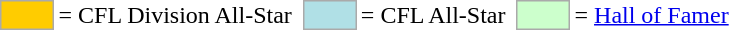<table>
<tr>
<td style="background-color:#FFCC00; border:1px solid #aaaaaa; width:2em;"></td>
<td>= CFL Division All-Star</td>
<td></td>
<td style="background-color:#B0E0E6; border:1px solid #aaaaaa; width:2em;"></td>
<td>= CFL All-Star</td>
<td></td>
<td style="background-color:#CCFFCC; border:1px solid #aaaaaa; width:2em;"></td>
<td>= <a href='#'>Hall of Famer</a></td>
</tr>
</table>
